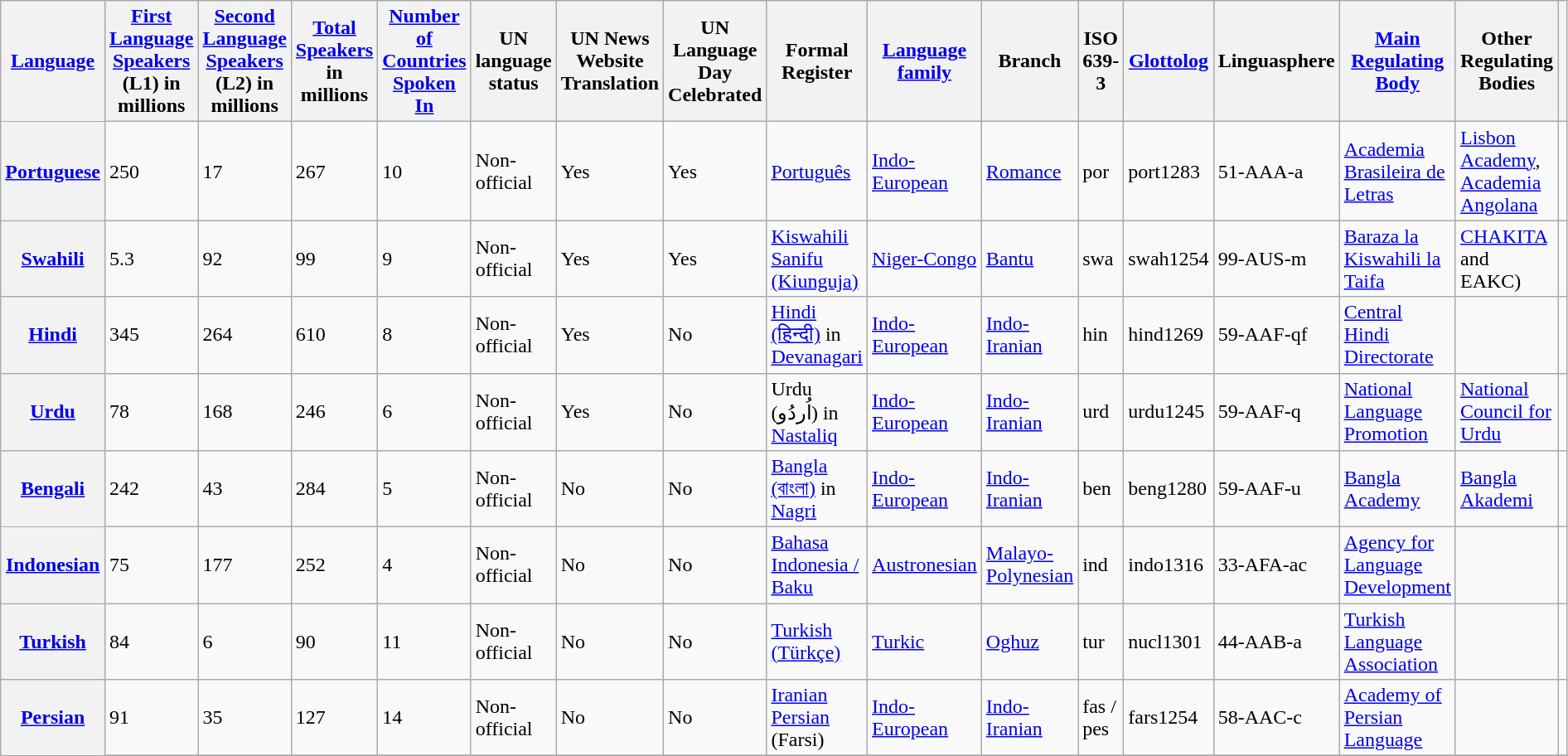<table class="wikitable sortable" style="text align: center;">
<tr>
<th style="position: sticky; top: 0; left: 0; z-index: 1;"><a href='#'>Language</a></th>
<th><a href='#'>First Language Speakers</a> (L1) in millions</th>
<th><a href='#'>Second Language Speakers</a> (L2) in millions</th>
<th><a href='#'>Total Speakers</a> in millions</th>
<th><a href='#'>Number of Countries Spoken In</a></th>
<th>UN language status</th>
<th>UN News Website Translation</th>
<th>UN Language Day Celebrated</th>
<th>Formal Register</th>
<th><a href='#'>Language family</a></th>
<th>Branch</th>
<th>ISO 639-3</th>
<th><a href='#'>Glottolog</a></th>
<th>Linguasphere</th>
<th><a href='#'>Main Regulating Body</a></th>
<th>Other Regulating Bodies</th>
<th></th>
</tr>
<tr>
<th style="position: sticky; left: 0; z-index: 1;"!><a href='#'>Portuguese</a></th>
<td>250</td>
<td>17</td>
<td>267</td>
<td>10</td>
<td>Non-official</td>
<td>Yes</td>
<td>Yes</td>
<td><a href='#'>Português</a></td>
<td><a href='#'>Indo-European</a></td>
<td><a href='#'>Romance</a></td>
<td>por</td>
<td>port1283</td>
<td>51-AAA-a</td>
<td><a href='#'>Academia Brasileira de Letras</a></td>
<td><a href='#'>Lisbon Academy</a>, <a href='#'>Academia Angolana</a></td>
<td></td>
</tr>
<tr>
<th style="position: sticky; left: 0; z-index: 1;"!><a href='#'>Swahili</a></th>
<td>5.3</td>
<td>92</td>
<td>99</td>
<td>9</td>
<td>Non-official</td>
<td>Yes</td>
<td>Yes</td>
<td><a href='#'>Kiswahili Sanifu (Kiunguja)</a></td>
<td><a href='#'>Niger-Congo</a></td>
<td><a href='#'>Bantu</a></td>
<td>swa</td>
<td>swah1254</td>
<td>99-AUS-m</td>
<td><a href='#'>Baraza la Kiswahili la Taifa</a></td>
<td><a href='#'>CHAKITA</a> and EAKC)</td>
<td></td>
</tr>
<tr>
<th style="position: sticky; left: 0; z-index: 1;"><a href='#'>Hindi</a></th>
<td>345</td>
<td>264</td>
<td>610</td>
<td>8</td>
<td>Non-official</td>
<td>Yes</td>
<td>No</td>
<td><a href='#'>Hindi (हिन्दी)</a> in <a href='#'>Devanagari</a></td>
<td><a href='#'>Indo-European</a></td>
<td><a href='#'>Indo-Iranian</a></td>
<td>hin</td>
<td>hind1269</td>
<td>59-AAF-qf</td>
<td><a href='#'>Central Hindi Directorate</a></td>
<td></td>
</tr>
<tr>
<th style="position: sticky; left: 0; z-index: 1;"><a href='#'>Urdu</a></th>
<td>78</td>
<td>168</td>
<td>246</td>
<td>6</td>
<td>Non-official</td>
<td>Yes</td>
<td>No</td>
<td>Urdu (اُردُو) in <a href='#'>Nastaliq</a></td>
<td><a href='#'>Indo-European</a></td>
<td><a href='#'>Indo-Iranian</a></td>
<td>urd</td>
<td>urdu1245</td>
<td>59-AAF-q</td>
<td><a href='#'>National Language Promotion</a></td>
<td><a href='#'>National Council for Urdu</a></td>
<td></td>
</tr>
<tr>
<th style="position: sticky; left: 0; z-index: 1;"><a href='#'>Bengali</a></th>
<td>242</td>
<td>43</td>
<td>284</td>
<td>5</td>
<td>Non-official</td>
<td>No</td>
<td>No</td>
<td><a href='#'>Bangla (বাংলা)</a> in <a href='#'>Nagri</a></td>
<td><a href='#'>Indo-European</a></td>
<td><a href='#'>Indo-Iranian</a></td>
<td>ben</td>
<td>beng1280</td>
<td>59-AAF-u</td>
<td><a href='#'>Bangla Academy</a></td>
<td><a href='#'>Bangla Akademi</a></td>
<td></td>
</tr>
<tr>
<th style="position: sticky; left: 0; z-index: 1;"><a href='#'>Indonesian</a></th>
<td>75</td>
<td>177</td>
<td>252</td>
<td>4</td>
<td>Non-official</td>
<td>No</td>
<td>No</td>
<td><a href='#'>Bahasa Indonesia / Baku</a></td>
<td><a href='#'>Austronesian</a></td>
<td><a href='#'>Malayo-Polynesian</a></td>
<td>ind</td>
<td>indo1316</td>
<td>33-AFA-ac</td>
<td><a href='#'>Agency for Language Development</a></td>
<td></td>
<td></td>
</tr>
<tr>
<th style="position: sticky; left: 0; z-index: 1;"><a href='#'>Turkish</a></th>
<td>84</td>
<td>6</td>
<td>90</td>
<td>11</td>
<td>Non-official</td>
<td>No</td>
<td>No</td>
<td><a href='#'>Turkish (Türkçe)</a></td>
<td><a href='#'>Turkic</a></td>
<td><a href='#'>Oghuz</a></td>
<td>tur</td>
<td>nucl1301</td>
<td>44-AAB-a</td>
<td><a href='#'>Turkish Language Association</a></td>
<td></td>
<td></td>
</tr>
<tr>
<th style="position: sticky; left: 0; z-index: 1;"><a href='#'>Persian</a></th>
<td>91</td>
<td>35</td>
<td>127</td>
<td>14</td>
<td>Non-official</td>
<td>No</td>
<td>No</td>
<td><a href='#'>Iranian Persian</a> (Farsi)</td>
<td><a href='#'>Indo-European</a></td>
<td><a href='#'>Indo-Iranian</a></td>
<td>fas / pes</td>
<td>fars1254</td>
<td>58-AAC-c</td>
<td><a href='#'>Academy of Persian Language</a></td>
<td></td>
<td></td>
</tr>
<tr>
</tr>
</table>
